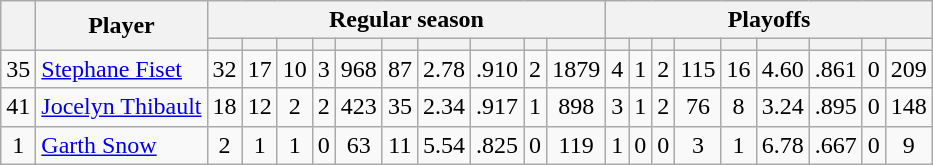<table class="wikitable plainrowheaders" style="text-align:center;">
<tr>
<th scope="col" rowspan="2"></th>
<th scope="col" rowspan="2">Player</th>
<th scope=colgroup colspan=10>Regular season</th>
<th scope=colgroup colspan=9>Playoffs</th>
</tr>
<tr>
<th scope="col"></th>
<th scope="col"></th>
<th scope="col"></th>
<th scope="col"></th>
<th scope="col"></th>
<th scope="col"></th>
<th scope="col"></th>
<th scope="col"></th>
<th scope="col"></th>
<th scope="col"></th>
<th scope="col"></th>
<th scope="col"></th>
<th scope="col"></th>
<th scope="col"></th>
<th scope="col"></th>
<th scope="col"></th>
<th scope="col"></th>
<th scope="col"></th>
<th scope="col"></th>
</tr>
<tr>
<td scope="row">35</td>
<td align="left"><a href='#'>Stephane Fiset</a></td>
<td>32</td>
<td>17</td>
<td>10</td>
<td>3</td>
<td>968</td>
<td>87</td>
<td>2.78</td>
<td>.910</td>
<td>2</td>
<td>1879</td>
<td>4</td>
<td>1</td>
<td>2</td>
<td>115</td>
<td>16</td>
<td>4.60</td>
<td>.861</td>
<td>0</td>
<td>209</td>
</tr>
<tr>
<td scope="row">41</td>
<td align="left"><a href='#'>Jocelyn Thibault</a></td>
<td>18</td>
<td>12</td>
<td>2</td>
<td>2</td>
<td>423</td>
<td>35</td>
<td>2.34</td>
<td>.917</td>
<td>1</td>
<td>898</td>
<td>3</td>
<td>1</td>
<td>2</td>
<td>76</td>
<td>8</td>
<td>3.24</td>
<td>.895</td>
<td>0</td>
<td>148</td>
</tr>
<tr>
<td scope="row">1</td>
<td align="left"><a href='#'>Garth Snow</a></td>
<td>2</td>
<td>1</td>
<td>1</td>
<td>0</td>
<td>63</td>
<td>11</td>
<td>5.54</td>
<td>.825</td>
<td>0</td>
<td>119</td>
<td>1</td>
<td>0</td>
<td>0</td>
<td>3</td>
<td>1</td>
<td>6.78</td>
<td>.667</td>
<td>0</td>
<td>9</td>
</tr>
</table>
